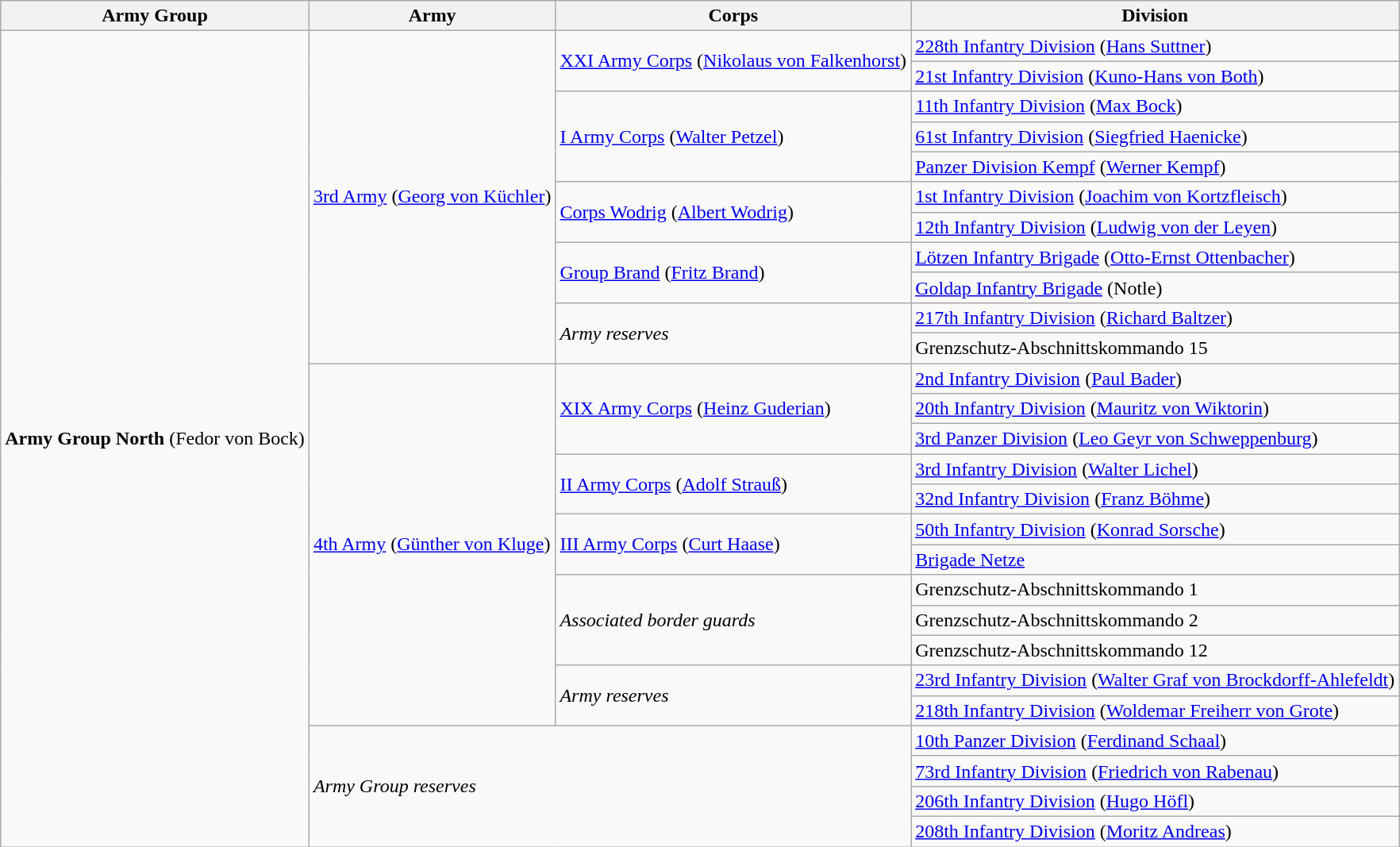<table class="wikitable">
<tr>
<th>Army Group</th>
<th>Army</th>
<th>Corps</th>
<th>Division</th>
</tr>
<tr>
<td rowspan="27"><strong>Army Group North</strong> (Fedor von Bock)</td>
<td rowspan="11"><a href='#'>3rd Army</a> (<a href='#'>Georg von Küchler</a>)</td>
<td rowspan="2"><a href='#'>XXI Army Corps</a> (<a href='#'>Nikolaus von Falkenhorst</a>)</td>
<td><a href='#'>228th Infantry Division</a> (<a href='#'>Hans Suttner</a>)</td>
</tr>
<tr>
<td><a href='#'>21st Infantry Division</a> (<a href='#'>Kuno-Hans von Both</a>)</td>
</tr>
<tr>
<td rowspan="3"><a href='#'>I Army Corps</a> (<a href='#'>Walter Petzel</a>)</td>
<td><a href='#'>11th Infantry Division</a> (<a href='#'>Max Bock</a>)</td>
</tr>
<tr>
<td><a href='#'>61st Infantry Division</a> (<a href='#'>Siegfried Haenicke</a>)</td>
</tr>
<tr>
<td><a href='#'>Panzer Division Kempf</a> (<a href='#'>Werner Kempf</a>)</td>
</tr>
<tr>
<td rowspan="2"><a href='#'>Corps Wodrig</a> (<a href='#'>Albert Wodrig</a>)</td>
<td><a href='#'>1st Infantry Division</a> (<a href='#'>Joachim von Kortzfleisch</a>)</td>
</tr>
<tr>
<td><a href='#'>12th Infantry Division</a> (<a href='#'>Ludwig von der Leyen</a>)</td>
</tr>
<tr>
<td rowspan="2"><a href='#'>Group Brand</a> (<a href='#'>Fritz Brand</a>)</td>
<td><a href='#'>Lötzen Infantry Brigade</a> (<a href='#'>Otto-Ernst Ottenbacher</a>)</td>
</tr>
<tr>
<td><a href='#'>Goldap Infantry Brigade</a> (Notle)</td>
</tr>
<tr>
<td rowspan="2"><em>Army reserves</em></td>
<td><a href='#'>217th Infantry Division</a> (<a href='#'>Richard Baltzer</a>)</td>
</tr>
<tr>
<td>Grenzschutz-Abschnittskommando 15</td>
</tr>
<tr>
<td rowspan="12"><a href='#'>4th Army</a> (<a href='#'>Günther von Kluge</a>)</td>
<td rowspan="3"><a href='#'>XIX Army Corps</a> (<a href='#'>Heinz Guderian</a>)</td>
<td><a href='#'>2nd Infantry Division</a> (<a href='#'>Paul Bader</a>)</td>
</tr>
<tr>
<td><a href='#'>20th Infantry Division</a> (<a href='#'>Mauritz von Wiktorin</a>)</td>
</tr>
<tr>
<td><a href='#'>3rd Panzer Division</a> (<a href='#'>Leo Geyr von Schweppenburg</a>)</td>
</tr>
<tr>
<td rowspan="2"><a href='#'>II Army Corps</a> (<a href='#'>Adolf Strauß</a>)</td>
<td><a href='#'>3rd Infantry Division</a> (<a href='#'>Walter Lichel</a>)</td>
</tr>
<tr>
<td><a href='#'>32nd Infantry Division</a> (<a href='#'>Franz Böhme</a>)</td>
</tr>
<tr>
<td rowspan="2"><a href='#'>III Army Corps</a> (<a href='#'>Curt Haase</a>)</td>
<td><a href='#'>50th Infantry Division</a> (<a href='#'>Konrad Sorsche</a>)</td>
</tr>
<tr>
<td><a href='#'>Brigade Netze</a></td>
</tr>
<tr>
<td rowspan="3"><em>Associated border guards</em></td>
<td>Grenzschutz-Abschnittskommando 1</td>
</tr>
<tr>
<td>Grenzschutz-Abschnittskommando 2</td>
</tr>
<tr>
<td>Grenzschutz-Abschnittskommando 12</td>
</tr>
<tr>
<td rowspan="2"><em>Army reserves</em></td>
<td><a href='#'>23rd Infantry Division</a> (<a href='#'>Walter Graf von Brockdorff-Ahlefeldt</a>)</td>
</tr>
<tr>
<td><a href='#'>218th Infantry Division</a> (<a href='#'>Woldemar Freiherr von Grote</a>)</td>
</tr>
<tr>
<td colspan="2" rowspan="4"><em>Army Group reserves</em></td>
<td><a href='#'>10th Panzer Division</a> (<a href='#'>Ferdinand Schaal</a>)</td>
</tr>
<tr>
<td><a href='#'>73rd Infantry Division</a> (<a href='#'>Friedrich von Rabenau</a>)</td>
</tr>
<tr>
<td><a href='#'>206th Infantry Division</a> (<a href='#'>Hugo Höfl</a>)</td>
</tr>
<tr>
<td><a href='#'>208th Infantry Division</a> (<a href='#'>Moritz Andreas</a>)</td>
</tr>
</table>
